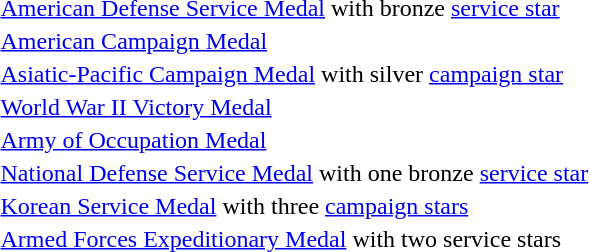<table>
<tr>
<td></td>
<td><a href='#'>American Defense Service Medal</a> with bronze <a href='#'>service star</a></td>
</tr>
<tr>
<td></td>
<td><a href='#'>American Campaign Medal</a></td>
</tr>
<tr>
<td></td>
<td><a href='#'>Asiatic-Pacific Campaign Medal</a> with silver <a href='#'>campaign star</a></td>
</tr>
<tr>
<td></td>
<td><a href='#'>World War II Victory Medal</a></td>
</tr>
<tr>
<td></td>
<td><a href='#'>Army of Occupation Medal</a></td>
</tr>
<tr>
<td></td>
<td><a href='#'>National Defense Service Medal</a> with one bronze <a href='#'>service star</a></td>
</tr>
<tr>
<td><span></span><span></span><span></span></td>
<td><a href='#'>Korean Service Medal</a> with three <a href='#'>campaign stars</a></td>
</tr>
<tr>
<td><span></span><span></span></td>
<td><a href='#'>Armed Forces Expeditionary Medal</a> with two service stars</td>
</tr>
</table>
